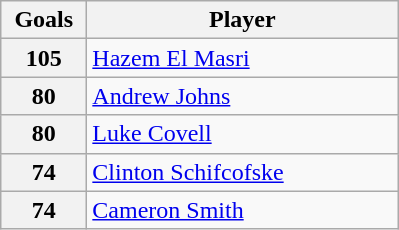<table class="wikitable" style="text-align:left;">
<tr>
<th width=50>Goals</th>
<th width=200>Player</th>
</tr>
<tr>
<th>105</th>
<td> <a href='#'>Hazem El Masri</a></td>
</tr>
<tr>
<th>80</th>
<td> <a href='#'>Andrew Johns</a></td>
</tr>
<tr>
<th>80</th>
<td> <a href='#'>Luke Covell</a></td>
</tr>
<tr>
<th>74</th>
<td> <a href='#'>Clinton Schifcofske</a></td>
</tr>
<tr>
<th>74</th>
<td> <a href='#'>Cameron Smith</a></td>
</tr>
</table>
